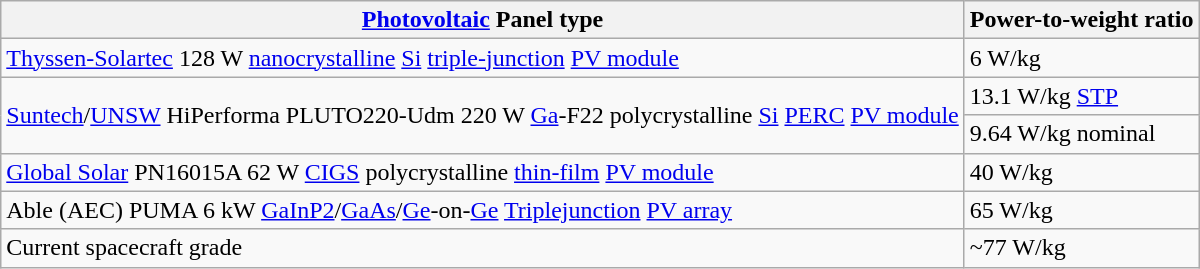<table class="wikitable">
<tr>
<th><a href='#'>Photovoltaic</a> Panel type</th>
<th>Power-to-weight ratio</th>
</tr>
<tr>
<td><a href='#'>Thyssen-Solartec</a> 128 W <a href='#'>nanocrystalline</a> <a href='#'>Si</a> <a href='#'>triple-junction</a> <a href='#'>PV module</a></td>
<td>6 W/kg</td>
</tr>
<tr>
<td rowspan=2><a href='#'>Suntech</a>/<a href='#'>UNSW</a> HiPerforma PLUTO220-Udm 220 W <a href='#'>Ga</a>-F22 polycrystalline <a href='#'>Si</a> <a href='#'>PERC</a> <a href='#'>PV module</a></td>
<td>13.1 W/kg <a href='#'>STP</a> </td>
</tr>
<tr>
<td>9.64 W/kg nominal </td>
</tr>
<tr>
<td><a href='#'>Global Solar</a> PN16015A 62 W <a href='#'>CIGS</a> polycrystalline <a href='#'>thin-film</a> <a href='#'>PV module</a></td>
<td>40 W/kg </td>
</tr>
<tr>
<td>Able (AEC) PUMA 6 kW <a href='#'>GaInP2</a>/<a href='#'>GaAs</a>/<a href='#'>Ge</a>-on-<a href='#'>Ge</a> <a href='#'>Triplejunction</a> <a href='#'>PV array</a></td>
<td>65 W/kg</td>
</tr>
<tr>
<td>Current spacecraft grade</td>
<td>~77 W/kg </td>
</tr>
</table>
